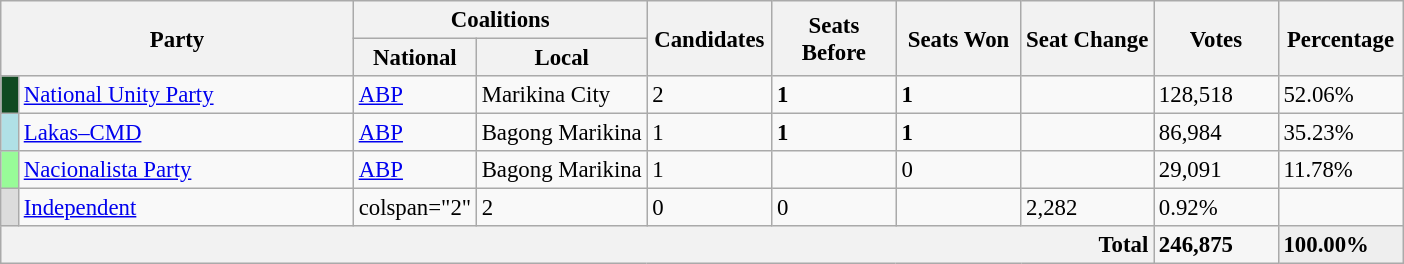<table class="wikitable" style="font-size: 95%;">
<tr>
<th colspan="2" rowspan="2" style="width: 15em">Party</th>
<th colspan="2">Coalitions</th>
<th rowspan="2" style="width: 5em">Candidates</th>
<th rowspan="2" style="width: 5em">Seats Before</th>
<th rowspan="2" style="width: 5em">Seats Won</th>
<th rowspan="2">Seat Change</th>
<th rowspan="2" style="width: 5em">Votes</th>
<th rowspan="2" style="width: 5em">Percentage</th>
</tr>
<tr>
<th>National</th>
<th>Local</th>
</tr>
<tr>
<td style="background:#104A21"></td>
<td><a href='#'>National Unity Party</a></td>
<td><a href='#'>ABP</a></td>
<td>Marikina City</td>
<td>2</td>
<td><strong>1</strong></td>
<td><strong>1</strong></td>
<td></td>
<td>128,518</td>
<td>52.06%</td>
</tr>
<tr>
<td style="background:#B0E0E6"></td>
<td><a href='#'>Lakas–CMD</a></td>
<td><a href='#'>ABP</a></td>
<td>Bagong Marikina</td>
<td>1</td>
<td><strong>1</strong></td>
<td><strong>1</strong></td>
<td></td>
<td>86,984</td>
<td>35.23%</td>
</tr>
<tr>
<td style="background:#98FB98"></td>
<td><a href='#'>Nacionalista Party</a></td>
<td><a href='#'>ABP</a></td>
<td>Bagong Marikina</td>
<td>1</td>
<td></td>
<td>0</td>
<td></td>
<td>29,091</td>
<td>11.78%</td>
</tr>
<tr>
<td style="background:#DCDCDC"></td>
<td><a href='#'>Independent</a></td>
<td>colspan="2" </td>
<td>2</td>
<td>0</td>
<td>0</td>
<td></td>
<td>2,282</td>
<td>0.92%</td>
</tr>
<tr style="background:#eee;">
<th colspan="8" style="text-align:right;">Total</th>
<td style="background:#f6f6f6" text-align:left;"><strong>246,875</strong></td>
<td ste="background:#f6f6f6" text-align:left;"><strong>100.00%</strong></td>
</tr>
</table>
